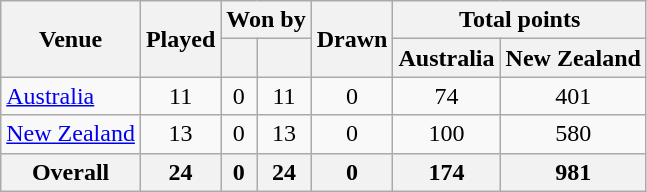<table class="wikitable" style="text-align: center;">
<tr>
<th rowspan=2>Venue</th>
<th rowspan=2>Played</th>
<th colspan=2>Won by</th>
<th rowspan=2>Drawn</th>
<th colspan=2>Total points</th>
</tr>
<tr>
<th align=center></th>
<th align=center></th>
<th>Australia</th>
<th>New Zealand</th>
</tr>
<tr>
<td align=left> <a href='#'>Australia</a></td>
<td>11</td>
<td>0</td>
<td>11</td>
<td>0</td>
<td>74</td>
<td>401</td>
</tr>
<tr>
<td align=left> <a href='#'>New Zealand</a></td>
<td>13</td>
<td>0</td>
<td>13</td>
<td>0</td>
<td>100</td>
<td>580</td>
</tr>
<tr>
<th>Overall</th>
<th>24</th>
<th>0</th>
<th>24</th>
<th>0</th>
<th>174</th>
<th>981</th>
</tr>
</table>
